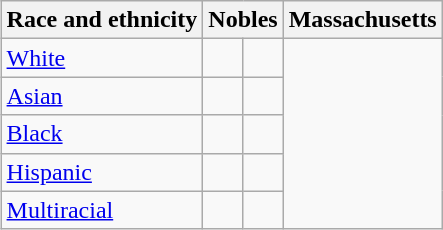<table class="wikitable sortable collapsible" style="float:right;" ; text-align:right; font-size:80%;">
<tr>
<th>Race and ethnicity</th>
<th colspan="2" data-sort-type="number">Nobles</th>
<th colspan="2" data-sort-type="number">Massachusetts</th>
</tr>
<tr>
<td><a href='#'>White</a></td>
<td align=right></td>
<td align=right></td>
</tr>
<tr>
<td><a href='#'>Asian</a></td>
<td align=right></td>
<td align=right></td>
</tr>
<tr>
<td><a href='#'>Black</a></td>
<td align=right></td>
<td align=right></td>
</tr>
<tr>
<td><a href='#'>Hispanic</a></td>
<td align=right></td>
<td align=right></td>
</tr>
<tr>
<td><a href='#'>Multiracial</a></td>
<td align=right></td>
<td align=right></td>
</tr>
</table>
